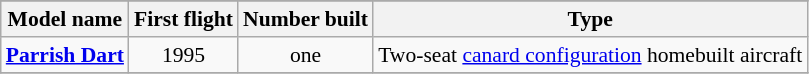<table class="wikitable" align=center style="font-size:90%;">
<tr>
</tr>
<tr style="background:#efefef;">
<th>Model name</th>
<th>First flight</th>
<th>Number built</th>
<th>Type</th>
</tr>
<tr>
<td align=left><strong><a href='#'>Parrish Dart</a></strong></td>
<td align=center>1995</td>
<td align=center>one</td>
<td align=left>Two-seat <a href='#'>canard configuration</a> homebuilt aircraft</td>
</tr>
<tr>
</tr>
</table>
